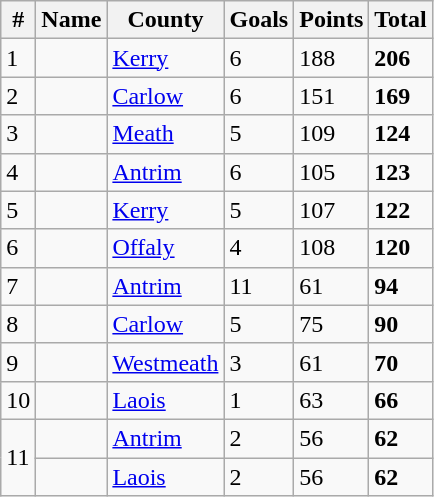<table class="wikitable sortable">
<tr>
<th>#</th>
<th>Name</th>
<th>County</th>
<th>Goals</th>
<th>Points</th>
<th>Total</th>
</tr>
<tr>
<td>1</td>
<td> </td>
<td><a href='#'>Kerry</a></td>
<td>6</td>
<td>188</td>
<td><strong>206</strong></td>
</tr>
<tr>
<td>2</td>
<td> </td>
<td><a href='#'>Carlow</a></td>
<td>6</td>
<td>151</td>
<td><strong>169</strong></td>
</tr>
<tr>
<td>3</td>
<td> </td>
<td><a href='#'>Meath</a></td>
<td>5</td>
<td>109</td>
<td><strong>124</strong></td>
</tr>
<tr>
<td>4</td>
<td> </td>
<td><a href='#'>Antrim</a></td>
<td>6</td>
<td>105</td>
<td><strong>123</strong></td>
</tr>
<tr>
<td>5</td>
<td> </td>
<td><a href='#'>Kerry</a></td>
<td>5</td>
<td>107</td>
<td><strong>122</strong></td>
</tr>
<tr>
<td>6</td>
<td> </td>
<td><a href='#'>Offaly</a></td>
<td>4</td>
<td>108</td>
<td><strong>120</strong></td>
</tr>
<tr>
<td>7</td>
<td> </td>
<td><a href='#'>Antrim</a></td>
<td>11</td>
<td>61</td>
<td><strong>94</strong></td>
</tr>
<tr>
<td>8</td>
<td> </td>
<td><a href='#'>Carlow</a></td>
<td>5</td>
<td>75</td>
<td><strong>90</strong></td>
</tr>
<tr>
<td>9</td>
<td> </td>
<td><a href='#'>Westmeath</a></td>
<td>3</td>
<td>61</td>
<td><strong>70</strong></td>
</tr>
<tr>
<td>10</td>
<td> </td>
<td><a href='#'>Laois</a></td>
<td>1</td>
<td>63</td>
<td><strong>66</strong></td>
</tr>
<tr>
<td rowspan=2>11</td>
<td> </td>
<td><a href='#'>Antrim</a></td>
<td>2</td>
<td>56</td>
<td><strong>62</strong></td>
</tr>
<tr>
<td> </td>
<td><a href='#'>Laois</a></td>
<td>2</td>
<td>56</td>
<td><strong>62</strong></td>
</tr>
</table>
